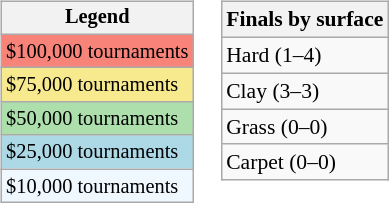<table>
<tr valign=top>
<td><br><table class=wikitable style="font-size:85%">
<tr>
<th>Legend</th>
</tr>
<tr style="background:#f88379;">
<td>$100,000 tournaments</td>
</tr>
<tr style="background:#f7e98e;">
<td>$75,000 tournaments</td>
</tr>
<tr style="background:#addfad;">
<td>$50,000 tournaments</td>
</tr>
<tr style="background:lightblue;">
<td>$25,000 tournaments</td>
</tr>
<tr style="background:#f0f8ff;">
<td>$10,000 tournaments</td>
</tr>
</table>
</td>
<td><br><table class=wikitable style="font-size:90%">
<tr>
<th>Finals by surface</th>
</tr>
<tr>
<td>Hard (1–4)</td>
</tr>
<tr>
<td>Clay (3–3)</td>
</tr>
<tr>
<td>Grass (0–0)</td>
</tr>
<tr>
<td>Carpet (0–0)</td>
</tr>
</table>
</td>
</tr>
</table>
